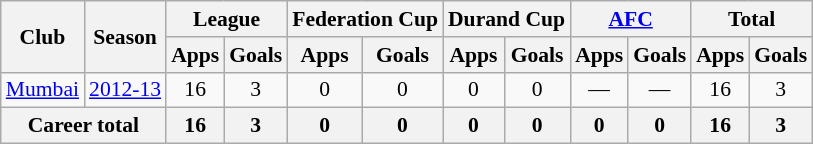<table class="wikitable" style="font-size:90%; text-align:center;">
<tr>
<th rowspan="2">Club</th>
<th rowspan="2">Season</th>
<th colspan="2">League</th>
<th colspan="2">Federation Cup</th>
<th colspan="2">Durand Cup</th>
<th colspan="2"><a href='#'>AFC</a></th>
<th colspan="2">Total</th>
</tr>
<tr>
<th>Apps</th>
<th>Goals</th>
<th>Apps</th>
<th>Goals</th>
<th>Apps</th>
<th>Goals</th>
<th>Apps</th>
<th>Goals</th>
<th>Apps</th>
<th>Goals</th>
</tr>
<tr>
<td rowspan="1"><a href='#'>Mumbai</a></td>
<td><a href='#'>2012-13</a></td>
<td>16</td>
<td>3</td>
<td>0</td>
<td>0</td>
<td>0</td>
<td>0</td>
<td>—</td>
<td>—</td>
<td>16</td>
<td>3</td>
</tr>
<tr>
<th colspan="2">Career total</th>
<th>16</th>
<th>3</th>
<th>0</th>
<th>0</th>
<th>0</th>
<th>0</th>
<th>0</th>
<th>0</th>
<th>16</th>
<th>3</th>
</tr>
</table>
